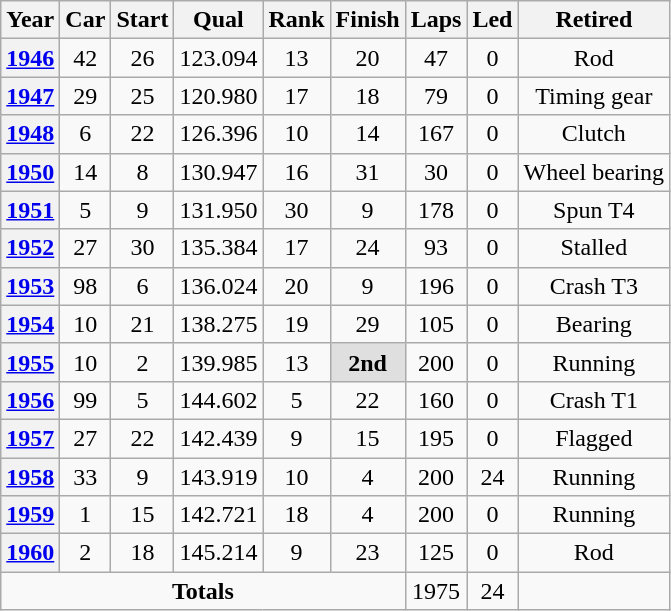<table class="wikitable" style="text-align:center">
<tr>
<th>Year</th>
<th>Car</th>
<th>Start</th>
<th>Qual</th>
<th>Rank</th>
<th>Finish</th>
<th>Laps</th>
<th>Led</th>
<th>Retired</th>
</tr>
<tr>
<th><a href='#'>1946</a></th>
<td>42</td>
<td>26</td>
<td>123.094</td>
<td>13</td>
<td>20</td>
<td>47</td>
<td>0</td>
<td>Rod</td>
</tr>
<tr>
<th><a href='#'>1947</a></th>
<td>29</td>
<td>25</td>
<td>120.980</td>
<td>17</td>
<td>18</td>
<td>79</td>
<td>0</td>
<td>Timing gear</td>
</tr>
<tr>
<th><a href='#'>1948</a></th>
<td>6</td>
<td>22</td>
<td>126.396</td>
<td>10</td>
<td>14</td>
<td>167</td>
<td>0</td>
<td>Clutch</td>
</tr>
<tr>
<th><a href='#'>1950</a></th>
<td>14</td>
<td>8</td>
<td>130.947</td>
<td>16</td>
<td>31</td>
<td>30</td>
<td>0</td>
<td>Wheel bearing</td>
</tr>
<tr>
<th><a href='#'>1951</a></th>
<td>5</td>
<td>9</td>
<td>131.950</td>
<td>30</td>
<td>9</td>
<td>178</td>
<td>0</td>
<td>Spun T4</td>
</tr>
<tr>
<th><a href='#'>1952</a></th>
<td>27</td>
<td>30</td>
<td>135.384</td>
<td>17</td>
<td>24</td>
<td>93</td>
<td>0</td>
<td>Stalled</td>
</tr>
<tr>
<th><a href='#'>1953</a></th>
<td>98</td>
<td>6</td>
<td>136.024</td>
<td>20</td>
<td>9</td>
<td>196</td>
<td>0</td>
<td>Crash T3</td>
</tr>
<tr>
<th><a href='#'>1954</a></th>
<td>10</td>
<td>21</td>
<td>138.275</td>
<td>19</td>
<td>29</td>
<td>105</td>
<td>0</td>
<td>Bearing</td>
</tr>
<tr>
<th><a href='#'>1955</a></th>
<td>10</td>
<td>2</td>
<td>139.985</td>
<td>13</td>
<td style="background:#dfdfdf;"><strong>2nd</strong></td>
<td>200</td>
<td>0</td>
<td>Running</td>
</tr>
<tr>
<th><a href='#'>1956</a></th>
<td>99</td>
<td>5</td>
<td>144.602</td>
<td>5</td>
<td>22</td>
<td>160</td>
<td>0</td>
<td>Crash T1</td>
</tr>
<tr>
<th><a href='#'>1957</a></th>
<td>27</td>
<td>22</td>
<td>142.439</td>
<td>9</td>
<td>15</td>
<td>195</td>
<td>0</td>
<td>Flagged</td>
</tr>
<tr>
<th><a href='#'>1958</a></th>
<td>33</td>
<td>9</td>
<td>143.919</td>
<td>10</td>
<td>4</td>
<td>200</td>
<td>24</td>
<td>Running</td>
</tr>
<tr>
<th><a href='#'>1959</a></th>
<td>1</td>
<td>15</td>
<td>142.721</td>
<td>18</td>
<td>4</td>
<td>200</td>
<td>0</td>
<td>Running</td>
</tr>
<tr>
<th><a href='#'>1960</a></th>
<td>2</td>
<td>18</td>
<td>145.214</td>
<td>9</td>
<td>23</td>
<td>125</td>
<td>0</td>
<td>Rod</td>
</tr>
<tr>
<td colspan=6><strong>Totals</strong></td>
<td>1975</td>
<td>24</td>
<td></td>
</tr>
</table>
